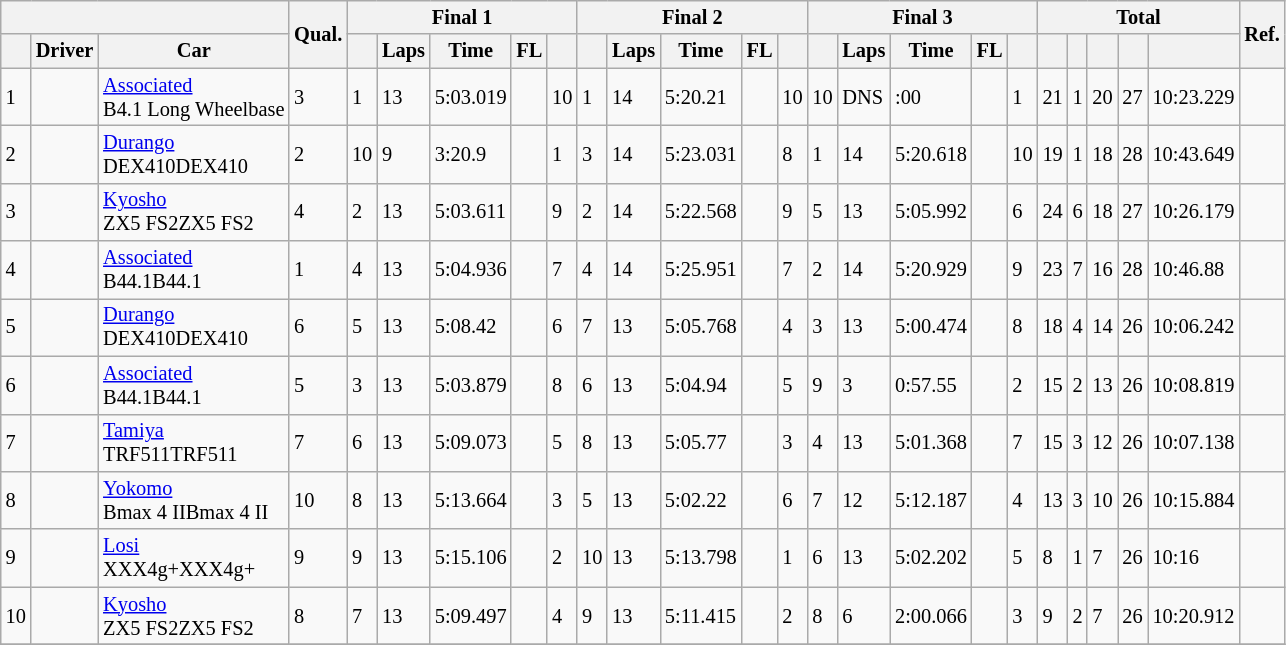<table class="wikitable" style="font-size:85%;">
<tr>
<th colspan="3"></th>
<th rowspan="2" style="text-align:center;">Qual.</th>
<th colspan="5" style="text-align:center;">Final 1</th>
<th colspan="5" style="text-align:center;">Final 2</th>
<th colspan="5" style="text-align:center;">Final 3</th>
<th colspan="5" style="text-align:center;">Total</th>
<th rowspan="2" style="text-align:center;">Ref.</th>
</tr>
<tr>
<th style="text-align:center;"></th>
<th style="text-align:center;">Driver</th>
<th style="text-align:center;">Car</th>
<th style="text-align:center;"></th>
<th style="text-align:center;">Laps</th>
<th style="text-align:center;">Time</th>
<th style="text-align:center;">FL</th>
<th style="text-align:center;"></th>
<th style="text-align:center;"></th>
<th style="text-align:center;">Laps</th>
<th style="text-align:center;">Time</th>
<th style="text-align:center;">FL</th>
<th style="text-align:center;"></th>
<th style="text-align:center;"></th>
<th style="text-align:center;">Laps</th>
<th style="text-align:center;">Time</th>
<th style="text-align:center;">FL</th>
<th style="text-align:center;"></th>
<th style="text-align:center;"></th>
<th style="text-align:center;"></th>
<th style="text-align:center;"></th>
<th style="text-align:center;"></th>
<th style="text-align:center;"></th>
</tr>
<tr>
<td>1</td>
<td></td>
<td><a href='#'>Associated</a><br> B4.1 Long Wheelbase</td>
<td>3</td>
<td>1</td>
<td>13</td>
<td>5:03.019</td>
<td></td>
<td>10</td>
<td>1</td>
<td>14</td>
<td>5:20.21</td>
<td></td>
<td>10</td>
<td>10</td>
<td>DNS</td>
<td>:00</td>
<td></td>
<td>1</td>
<td>21</td>
<td>1</td>
<td>20</td>
<td>27</td>
<td>10:23.229</td>
<td></td>
</tr>
<tr>
<td>2</td>
<td></td>
<td><a href='#'>Durango</a><br> DEX410DEX410</td>
<td>2</td>
<td>10</td>
<td>9</td>
<td>3:20.9</td>
<td></td>
<td>1</td>
<td>3</td>
<td>14</td>
<td>5:23.031</td>
<td></td>
<td>8</td>
<td>1</td>
<td>14</td>
<td>5:20.618</td>
<td></td>
<td>10</td>
<td>19</td>
<td>1</td>
<td>18</td>
<td>28</td>
<td>10:43.649</td>
<td></td>
</tr>
<tr>
<td>3</td>
<td></td>
<td><a href='#'>Kyosho</a><br> ZX5 FS2ZX5 FS2</td>
<td>4</td>
<td>2</td>
<td>13</td>
<td>5:03.611</td>
<td></td>
<td>9</td>
<td>2</td>
<td>14</td>
<td>5:22.568</td>
<td></td>
<td>9</td>
<td>5</td>
<td>13</td>
<td>5:05.992</td>
<td></td>
<td>6</td>
<td>24</td>
<td>6</td>
<td>18</td>
<td>27</td>
<td>10:26.179</td>
<td></td>
</tr>
<tr>
<td>4</td>
<td></td>
<td><a href='#'>Associated</a><br> B44.1B44.1</td>
<td>1</td>
<td>4</td>
<td>13</td>
<td>5:04.936</td>
<td></td>
<td>7</td>
<td>4</td>
<td>14</td>
<td>5:25.951</td>
<td></td>
<td>7</td>
<td>2</td>
<td>14</td>
<td>5:20.929</td>
<td></td>
<td>9</td>
<td>23</td>
<td>7</td>
<td>16</td>
<td>28</td>
<td>10:46.88</td>
<td></td>
</tr>
<tr>
<td>5</td>
<td></td>
<td><a href='#'>Durango</a><br> DEX410DEX410</td>
<td>6</td>
<td>5</td>
<td>13</td>
<td>5:08.42</td>
<td></td>
<td>6</td>
<td>7</td>
<td>13</td>
<td>5:05.768</td>
<td></td>
<td>4</td>
<td>3</td>
<td>13</td>
<td>5:00.474</td>
<td></td>
<td>8</td>
<td>18</td>
<td>4</td>
<td>14</td>
<td>26</td>
<td>10:06.242</td>
<td></td>
</tr>
<tr>
<td>6</td>
<td></td>
<td><a href='#'>Associated</a><br> B44.1B44.1</td>
<td>5</td>
<td>3</td>
<td>13</td>
<td>5:03.879</td>
<td></td>
<td>8</td>
<td>6</td>
<td>13</td>
<td>5:04.94</td>
<td></td>
<td>5</td>
<td>9</td>
<td>3</td>
<td>0:57.55</td>
<td></td>
<td>2</td>
<td>15</td>
<td>2</td>
<td>13</td>
<td>26</td>
<td>10:08.819</td>
<td></td>
</tr>
<tr>
<td>7</td>
<td></td>
<td><a href='#'>Tamiya</a><br> TRF511TRF511</td>
<td>7</td>
<td>6</td>
<td>13</td>
<td>5:09.073</td>
<td></td>
<td>5</td>
<td>8</td>
<td>13</td>
<td>5:05.77</td>
<td></td>
<td>3</td>
<td>4</td>
<td>13</td>
<td>5:01.368</td>
<td></td>
<td>7</td>
<td>15</td>
<td>3</td>
<td>12</td>
<td>26</td>
<td>10:07.138</td>
<td></td>
</tr>
<tr>
<td>8</td>
<td></td>
<td><a href='#'>Yokomo</a><br> Bmax 4 IIBmax 4 II</td>
<td>10</td>
<td>8</td>
<td>13</td>
<td>5:13.664</td>
<td></td>
<td>3</td>
<td>5</td>
<td>13</td>
<td>5:02.22</td>
<td></td>
<td>6</td>
<td>7</td>
<td>12</td>
<td>5:12.187</td>
<td></td>
<td>4</td>
<td>13</td>
<td>3</td>
<td>10</td>
<td>26</td>
<td>10:15.884</td>
<td></td>
</tr>
<tr>
<td>9</td>
<td></td>
<td><a href='#'>Losi</a><br> XXX4g+XXX4g+</td>
<td>9</td>
<td>9</td>
<td>13</td>
<td>5:15.106</td>
<td></td>
<td>2</td>
<td>10</td>
<td>13</td>
<td>5:13.798</td>
<td></td>
<td>1</td>
<td>6</td>
<td>13</td>
<td>5:02.202</td>
<td></td>
<td>5</td>
<td>8</td>
<td>1</td>
<td>7</td>
<td>26</td>
<td>10:16</td>
<td></td>
</tr>
<tr>
<td>10</td>
<td></td>
<td><a href='#'>Kyosho</a><br> ZX5 FS2ZX5 FS2</td>
<td>8</td>
<td>7</td>
<td>13</td>
<td>5:09.497</td>
<td></td>
<td>4</td>
<td>9</td>
<td>13</td>
<td>5:11.415</td>
<td></td>
<td>2</td>
<td>8</td>
<td>6</td>
<td>2:00.066</td>
<td></td>
<td>3</td>
<td>9</td>
<td>2</td>
<td>7</td>
<td>26</td>
<td>10:20.912</td>
<td></td>
</tr>
<tr>
</tr>
</table>
